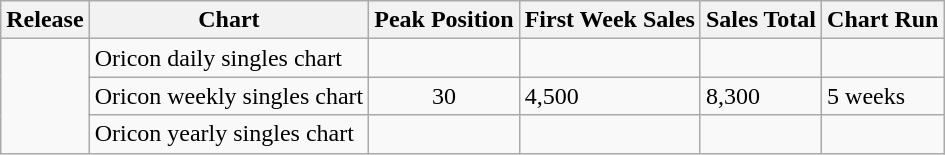<table class="wikitable">
<tr>
<th>Release</th>
<th>Chart</th>
<th>Peak Position</th>
<th>First Week Sales</th>
<th>Sales Total</th>
<th>Chart Run</th>
</tr>
<tr>
<td rowspan="3"></td>
<td>Oricon daily singles chart</td>
<td align="center"></td>
<td></td>
<td></td>
<td></td>
</tr>
<tr>
<td>Oricon weekly singles chart</td>
<td align="center">30</td>
<td>4,500</td>
<td>8,300</td>
<td>5 weeks</td>
</tr>
<tr>
<td>Oricon yearly singles chart</td>
<td align="center"></td>
<td></td>
<td></td>
<td></td>
</tr>
</table>
